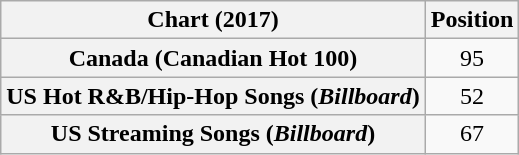<table class="wikitable plainrowheaders sortable" style="text-align:center">
<tr>
<th scope="col">Chart (2017)</th>
<th scope="col">Position</th>
</tr>
<tr>
<th scope="row">Canada (Canadian Hot 100)</th>
<td>95</td>
</tr>
<tr>
<th scope="row">US Hot R&B/Hip-Hop Songs (<em>Billboard</em>)</th>
<td>52</td>
</tr>
<tr>
<th scope="row">US Streaming Songs (<em>Billboard</em>)</th>
<td>67</td>
</tr>
</table>
